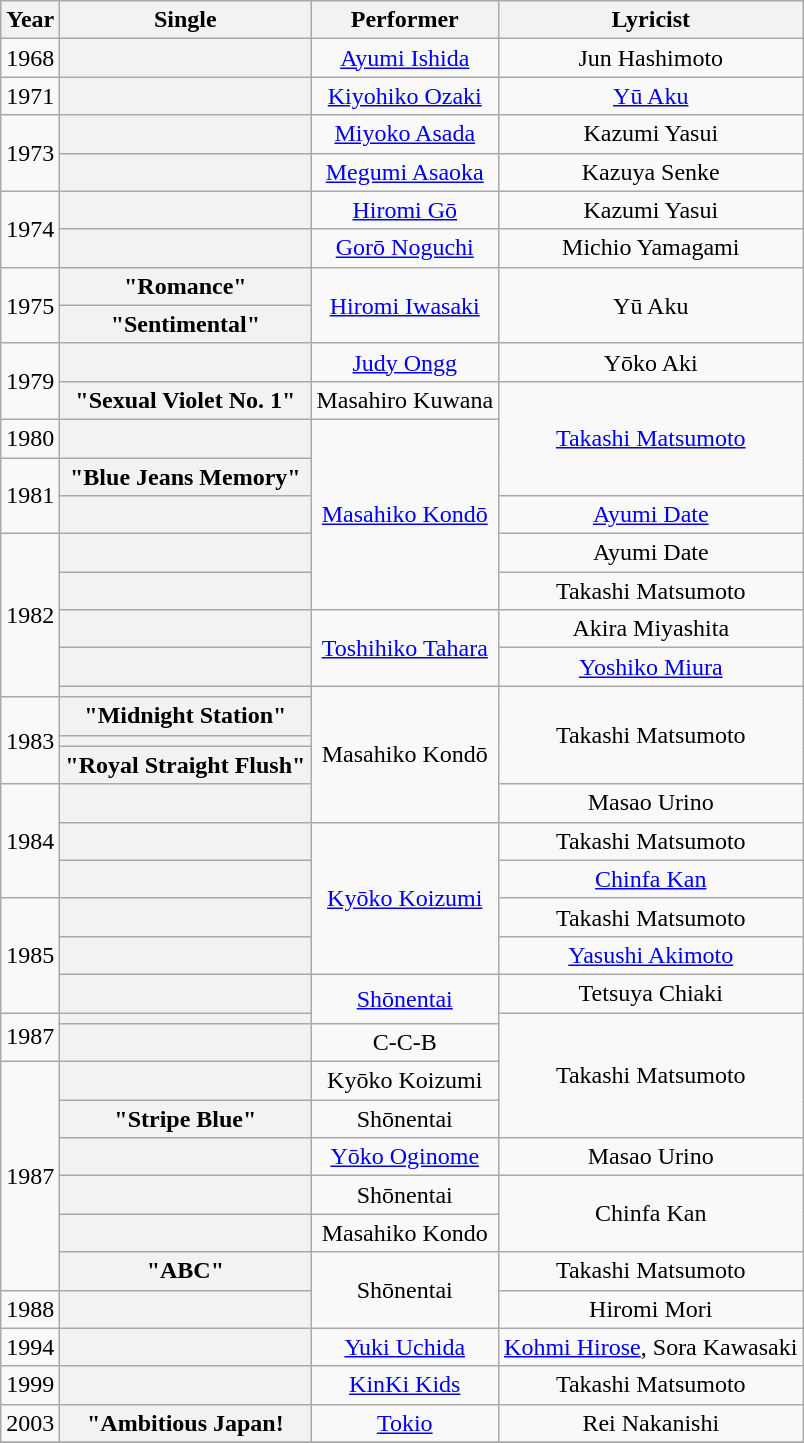<table class="wikitable plainrowheaders" style="text-align:center;">
<tr>
<th>Year</th>
<th>Single</th>
<th>Performer</th>
<th>Lyricist</th>
</tr>
<tr>
<td rowspan="1">1968</td>
<th scope="row"></th>
<td><a href='#'>Ayumi Ishida</a></td>
<td>Jun Hashimoto</td>
</tr>
<tr>
<td>1971</td>
<th scope="row"></th>
<td><a href='#'>Kiyohiko Ozaki</a></td>
<td><a href='#'>Yū Aku</a></td>
</tr>
<tr>
<td rowspan="2">1973</td>
<th scope="row"></th>
<td><a href='#'>Miyoko Asada</a></td>
<td>Kazumi Yasui</td>
</tr>
<tr>
<th scope="row"></th>
<td><a href='#'>Megumi Asaoka</a></td>
<td>Kazuya Senke</td>
</tr>
<tr>
<td rowspan="2">1974</td>
<th scope="row"></th>
<td><a href='#'>Hiromi Gō</a></td>
<td>Kazumi Yasui</td>
</tr>
<tr>
<th scope="row"></th>
<td><a href='#'>Gorō Noguchi</a></td>
<td>Michio Yamagami</td>
</tr>
<tr>
<td rowspan="2">1975</td>
<th scope="row">"Romance"</th>
<td rowspan="2"><a href='#'>Hiromi Iwasaki</a></td>
<td rowspan="2">Yū Aku</td>
</tr>
<tr>
<th scope="row">"Sentimental"</th>
</tr>
<tr>
<td rowspan="2">1979</td>
<th scope="row"></th>
<td><a href='#'>Judy Ongg</a></td>
<td>Yōko Aki</td>
</tr>
<tr>
<th scope="row">"Sexual Violet No. 1"</th>
<td>Masahiro Kuwana</td>
<td rowspan="3"><a href='#'>Takashi Matsumoto</a></td>
</tr>
<tr>
<td>1980</td>
<th scope="row"></th>
<td rowspan="5"><a href='#'>Masahiko Kondō</a></td>
</tr>
<tr>
<td rowspan="2">1981</td>
<th scope="row">"Blue Jeans Memory"</th>
</tr>
<tr>
<th scope="row"></th>
<td><a href='#'>Ayumi Date</a></td>
</tr>
<tr>
<td rowspan="5">1982</td>
<th scope="row"></th>
<td>Ayumi Date</td>
</tr>
<tr>
<th scope="row"></th>
<td>Takashi Matsumoto</td>
</tr>
<tr>
<th scope="row"></th>
<td rowspan="2"><a href='#'>Toshihiko Tahara</a></td>
<td>Akira Miyashita</td>
</tr>
<tr>
<th scope="row"></th>
<td><a href='#'>Yoshiko Miura</a></td>
</tr>
<tr>
<th scope="row"></th>
<td rowspan="5">Masahiko Kondō</td>
<td rowspan="4">Takashi Matsumoto</td>
</tr>
<tr>
<td rowspan="3">1983</td>
<th scope="row">"Midnight Station"</th>
</tr>
<tr>
<th scope="row"></th>
</tr>
<tr>
<th scope="row">"Royal Straight Flush"</th>
</tr>
<tr>
<td rowspan="3">1984</td>
<th scope="row"></th>
<td>Masao Urino</td>
</tr>
<tr>
<th scope="row"></th>
<td rowspan="4"><a href='#'>Kyōko Koizumi</a></td>
<td>Takashi Matsumoto</td>
</tr>
<tr>
<th scope="row"></th>
<td><a href='#'>Chinfa Kan</a></td>
</tr>
<tr>
<td rowspan="3">1985</td>
<th scope="row"></th>
<td>Takashi Matsumoto</td>
</tr>
<tr>
<th scope="row"></th>
<td><a href='#'>Yasushi Akimoto</a></td>
</tr>
<tr>
<th scope="row"></th>
<td rowspan="2"><a href='#'>Shōnentai</a></td>
<td>Tetsuya Chiaki</td>
</tr>
<tr>
<td rowspan="2">1987</td>
<th scope="row"></th>
<td rowspan="4">Takashi Matsumoto</td>
</tr>
<tr>
<th scope="row"></th>
<td>C-C-B</td>
</tr>
<tr>
<td rowspan="6">1987</td>
<th scope="row"></th>
<td>Kyōko Koizumi</td>
</tr>
<tr>
<th scope="row">"Stripe Blue"</th>
<td>Shōnentai</td>
</tr>
<tr>
<th scope="row"></th>
<td><a href='#'>Yōko Oginome</a></td>
<td>Masao Urino</td>
</tr>
<tr>
<th scope="row"></th>
<td>Shōnentai</td>
<td rowspan="2">Chinfa Kan</td>
</tr>
<tr>
<th scope="row"></th>
<td>Masahiko Kondo</td>
</tr>
<tr>
<th scope="row">"ABC"</th>
<td rowspan="2">Shōnentai</td>
<td>Takashi Matsumoto</td>
</tr>
<tr>
<td>1988</td>
<th scope="row"></th>
<td>Hiromi Mori</td>
</tr>
<tr>
<td>1994</td>
<th scope="row"></th>
<td><a href='#'>Yuki Uchida</a></td>
<td><a href='#'>Kohmi Hirose</a>, Sora Kawasaki</td>
</tr>
<tr>
<td>1999</td>
<th scope="row"></th>
<td><a href='#'>KinKi Kids</a></td>
<td>Takashi Matsumoto</td>
</tr>
<tr>
<td>2003</td>
<th scope="row">"Ambitious Japan!</th>
<td><a href='#'>Tokio</a></td>
<td>Rei Nakanishi</td>
</tr>
<tr>
</tr>
</table>
